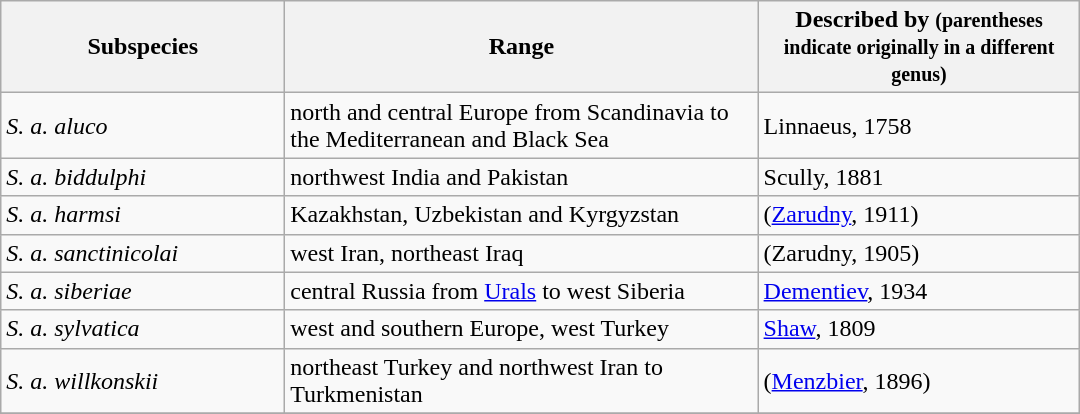<table class="wikitable" width=57%>
<tr>
<th width=15%>Subspecies</th>
<th width=25%>Range</th>
<th width=17%>Described by <small>(parentheses indicate originally in a different genus)</small></th>
</tr>
<tr>
<td><em>S. a. aluco</em></td>
<td>north and central Europe from Scandinavia to the Mediterranean and Black Sea</td>
<td>Linnaeus, 1758</td>
</tr>
<tr>
<td><em>S. a. biddulphi</em></td>
<td>northwest India and Pakistan</td>
<td>Scully, 1881</td>
</tr>
<tr>
<td><em>S. a. harmsi</em></td>
<td>Kazakhstan, Uzbekistan and Kyrgyzstan</td>
<td>(<a href='#'>Zarudny</a>, 1911)</td>
</tr>
<tr>
<td><em>S. a. sanctinicolai</em></td>
<td>west Iran, northeast Iraq</td>
<td>(Zarudny, 1905)</td>
</tr>
<tr>
<td><em>S. a. siberiae</em></td>
<td>central Russia from <a href='#'>Urals</a> to west Siberia</td>
<td><a href='#'>Dementiev</a>, 1934</td>
</tr>
<tr>
<td><em>S. a. sylvatica</em></td>
<td>west and southern Europe, west Turkey</td>
<td><a href='#'>Shaw</a>, 1809</td>
</tr>
<tr>
<td><em>S. a. willkonskii</em></td>
<td>northeast Turkey and northwest Iran to Turkmenistan</td>
<td>(<a href='#'>Menzbier</a>, 1896)</td>
</tr>
<tr>
</tr>
</table>
